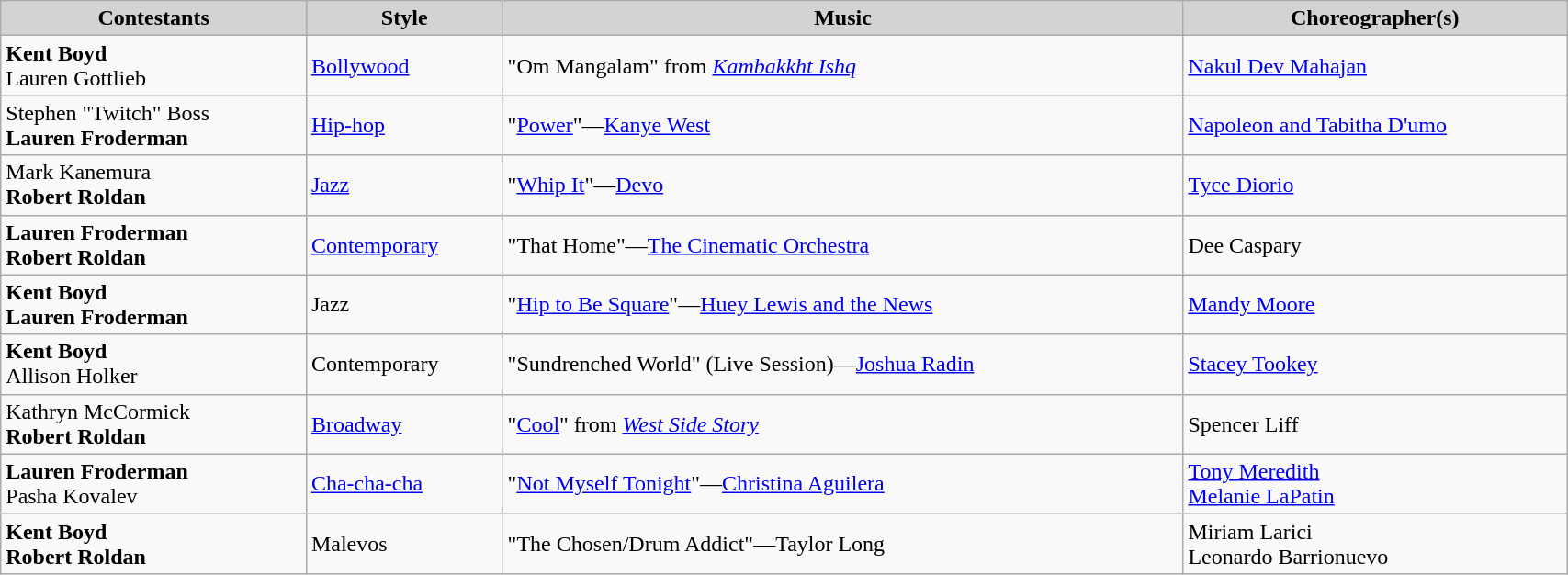<table class="wikitable" style="width:90%;">
<tr style="background:lightgrey; text-align:center;">
<td><strong>Contestants</strong></td>
<td><strong>Style</strong></td>
<td><strong>Music</strong></td>
<td><strong>Choreographer(s)</strong></td>
</tr>
<tr>
<td><strong>Kent Boyd</strong><br>Lauren Gottlieb</td>
<td><a href='#'>Bollywood</a></td>
<td>"Om Mangalam" from <em><a href='#'>Kambakkht Ishq</a></em></td>
<td><a href='#'>Nakul Dev Mahajan</a></td>
</tr>
<tr>
<td>Stephen "Twitch" Boss<br><strong>Lauren Froderman</strong></td>
<td><a href='#'>Hip-hop</a></td>
<td>"<a href='#'>Power</a>"—<a href='#'>Kanye West</a></td>
<td><a href='#'>Napoleon and Tabitha D'umo</a></td>
</tr>
<tr>
<td>Mark Kanemura<br><strong>Robert Roldan</strong></td>
<td><a href='#'>Jazz</a></td>
<td>"<a href='#'>Whip It</a>"—<a href='#'>Devo</a></td>
<td><a href='#'>Tyce Diorio</a></td>
</tr>
<tr>
<td><strong>Lauren Froderman<br>Robert Roldan</strong></td>
<td><a href='#'>Contemporary</a></td>
<td>"That Home"—<a href='#'>The Cinematic Orchestra</a></td>
<td>Dee Caspary</td>
</tr>
<tr>
<td><strong>Kent Boyd<br>Lauren Froderman</strong></td>
<td>Jazz</td>
<td>"<a href='#'>Hip to Be Square</a>"—<a href='#'>Huey Lewis and the News</a></td>
<td><a href='#'>Mandy Moore</a></td>
</tr>
<tr>
<td><strong>Kent Boyd</strong><br>Allison Holker</td>
<td>Contemporary</td>
<td>"Sundrenched World" (Live Session)—<a href='#'>Joshua Radin</a></td>
<td><a href='#'>Stacey Tookey</a></td>
</tr>
<tr>
<td>Kathryn McCormick<br><strong>Robert Roldan</strong></td>
<td><a href='#'>Broadway</a></td>
<td>"<a href='#'>Cool</a>" from <em><a href='#'>West Side Story</a></em></td>
<td>Spencer Liff</td>
</tr>
<tr>
<td><strong>Lauren Froderman</strong><br>Pasha Kovalev</td>
<td><a href='#'>Cha-cha-cha</a></td>
<td>"<a href='#'>Not Myself Tonight</a>"—<a href='#'>Christina Aguilera</a></td>
<td><a href='#'>Tony Meredith</a><br><a href='#'>Melanie LaPatin</a></td>
</tr>
<tr>
<td><strong>Kent Boyd<br>Robert Roldan</strong></td>
<td>Malevos</td>
<td>"The Chosen/Drum Addict"—Taylor Long</td>
<td>Miriam Larici<br>Leonardo Barrionuevo</td>
</tr>
</table>
